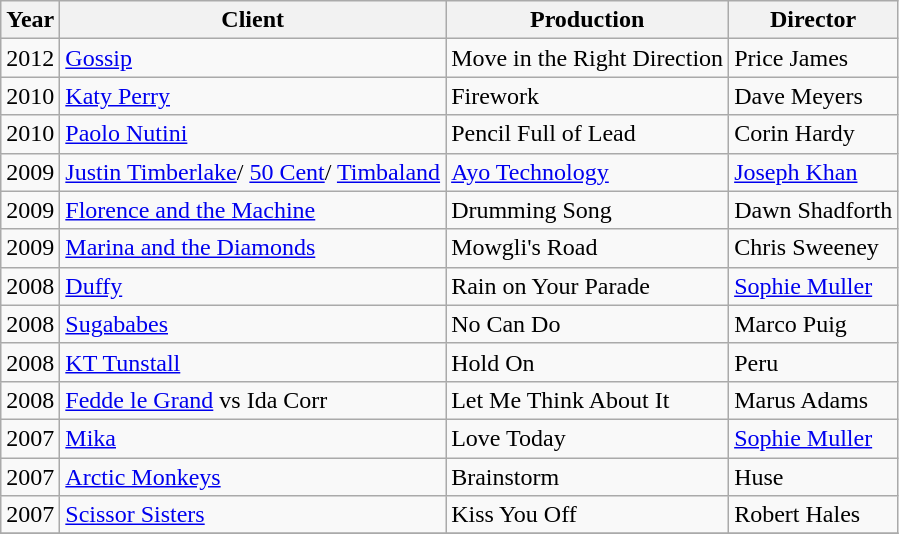<table class="wikitable">
<tr>
<th>Year</th>
<th>Client</th>
<th>Production</th>
<th>Director</th>
</tr>
<tr>
<td>2012</td>
<td><a href='#'>Gossip</a></td>
<td>Move in the Right Direction</td>
<td>Price James</td>
</tr>
<tr>
<td>2010</td>
<td><a href='#'>Katy Perry</a></td>
<td>Firework</td>
<td>Dave Meyers</td>
</tr>
<tr>
<td>2010</td>
<td><a href='#'>Paolo Nutini</a></td>
<td>Pencil Full of Lead</td>
<td>Corin Hardy</td>
</tr>
<tr>
<td>2009</td>
<td><a href='#'>Justin Timberlake</a>/ <a href='#'>50 Cent</a>/ <a href='#'>Timbaland</a></td>
<td><a href='#'>Ayo Technology</a></td>
<td><a href='#'>Joseph Khan</a></td>
</tr>
<tr>
<td>2009</td>
<td><a href='#'>Florence and the Machine</a></td>
<td>Drumming Song</td>
<td>Dawn Shadforth</td>
</tr>
<tr>
<td>2009</td>
<td><a href='#'>Marina and the Diamonds</a></td>
<td>Mowgli's Road</td>
<td>Chris Sweeney</td>
</tr>
<tr>
<td>2008</td>
<td><a href='#'>Duffy</a></td>
<td>Rain on Your Parade</td>
<td><a href='#'>Sophie Muller</a></td>
</tr>
<tr>
<td>2008</td>
<td><a href='#'>Sugababes</a></td>
<td>No Can Do</td>
<td>Marco Puig</td>
</tr>
<tr>
<td>2008</td>
<td><a href='#'>KT Tunstall</a></td>
<td>Hold On</td>
<td>Peru</td>
</tr>
<tr>
<td>2008</td>
<td><a href='#'>Fedde le Grand</a> vs Ida Corr</td>
<td>Let Me Think About It</td>
<td>Marus Adams</td>
</tr>
<tr>
<td>2007</td>
<td><a href='#'>Mika</a></td>
<td>Love Today</td>
<td><a href='#'>Sophie Muller</a></td>
</tr>
<tr>
<td>2007</td>
<td><a href='#'>Arctic Monkeys</a></td>
<td>Brainstorm</td>
<td>Huse</td>
</tr>
<tr>
<td>2007</td>
<td><a href='#'>Scissor Sisters</a></td>
<td>Kiss You Off</td>
<td>Robert Hales</td>
</tr>
<tr>
</tr>
</table>
